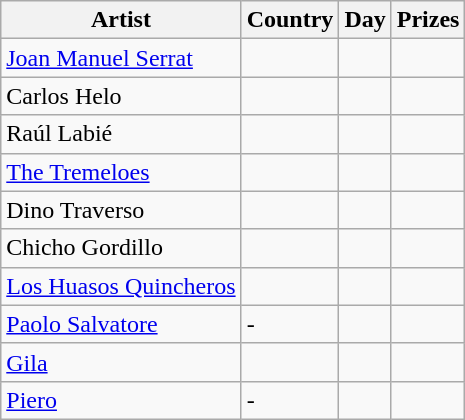<table class="wikitable">
<tr>
<th>Artist</th>
<th>Country</th>
<th>Day</th>
<th>Prizes</th>
</tr>
<tr>
<td><a href='#'>Joan Manuel Serrat</a></td>
<td></td>
<td></td>
<td></td>
</tr>
<tr>
<td>Carlos Helo</td>
<td></td>
<td></td>
<td></td>
</tr>
<tr>
<td>Raúl Labié</td>
<td></td>
<td></td>
<td></td>
</tr>
<tr>
<td><a href='#'>The Tremeloes</a></td>
<td></td>
<td></td>
<td></td>
</tr>
<tr>
<td>Dino Traverso</td>
<td></td>
<td></td>
<td></td>
</tr>
<tr>
<td>Chicho Gordillo</td>
<td></td>
<td></td>
<td></td>
</tr>
<tr>
<td><a href='#'>Los Huasos Quincheros</a></td>
<td></td>
<td></td>
<td></td>
</tr>
<tr>
<td><a href='#'>Paolo Salvatore</a></td>
<td>-</td>
<td></td>
<td></td>
</tr>
<tr>
<td><a href='#'>Gila</a></td>
<td></td>
<td></td>
<td></td>
</tr>
<tr>
<td><a href='#'>Piero</a></td>
<td>-</td>
<td></td>
<td></td>
</tr>
</table>
